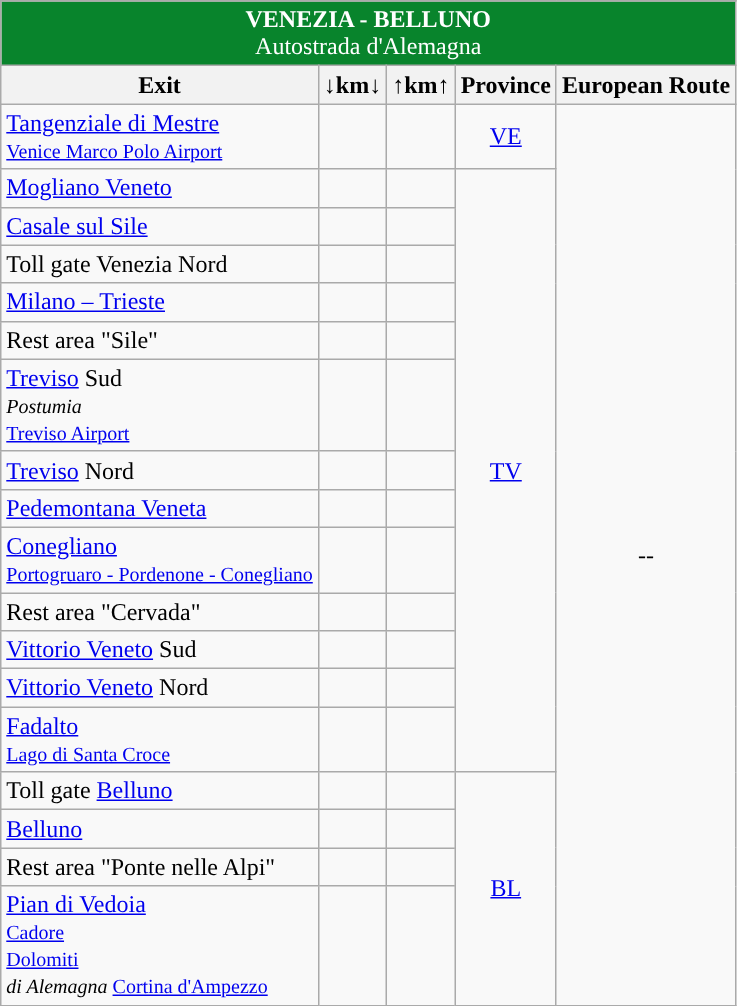<table class="wikitable" border="1">
<tr>
</tr>
<tr align="center" bgcolor="08842C" style="color: white;font-size:100%;">
<td colspan="6"><strong> VENEZIA - BELLUNO</strong><br>Autostrada d'Alemagna</td>
</tr>
<tr>
<th style="text-align:center;"><strong>Exit</strong></th>
<th style="text-align:center;"><strong>↓km↓</strong></th>
<th style="text-align:center;"><strong>↑km↑</strong></th>
<th align="center"><strong>Province</strong></th>
<th align="center"><strong>European Route</strong></th>
</tr>
<tr>
<td>   <a href='#'>Tangenziale di Mestre</a><br><small>  <a href='#'>Venice Marco Polo Airport</a></small></td>
<td align="right"></td>
<td align="right"></td>
<td rowspan=1 align="center"><a href='#'>VE</a></td>
<td rowspan=18 align="center">--</td>
</tr>
<tr>
<td> <a href='#'>Mogliano Veneto</a></td>
<td align="right"></td>
<td align="right"></td>
<td rowspan="13" align="center"><a href='#'>TV</a></td>
</tr>
<tr>
<td> <a href='#'>Casale sul Sile</a></td>
<td align="right"></td>
<td align="right"></td>
</tr>
<tr>
<td> Toll gate Venezia Nord</td>
<td align="right"></td>
<td align="right"></td>
</tr>
<tr>
<td>   <a href='#'>Milano – Trieste</a></td>
<td align="right"></td>
<td align="right"></td>
</tr>
<tr>
<td> Rest area "Sile"</td>
<td align="right"></td>
<td align="right"></td>
</tr>
<tr>
<td> <a href='#'>Treviso</a> Sud <br><small>  <em>Postumia</em> </small><br><small> <a href='#'>Treviso Airport</a></small></td>
<td align="right"></td>
<td align="right"></td>
</tr>
<tr>
<td> <a href='#'>Treviso</a> Nord</td>
<td align="right"></td>
<td align="right"></td>
</tr>
<tr>
<td>  <a href='#'>Pedemontana Veneta</a> <br></td>
<td align="right"></td>
<td align="right"></td>
</tr>
<tr>
<td>  <a href='#'>Conegliano</a><br><small> <a href='#'>Portogruaro - Pordenone - Conegliano</a></small></td>
<td align="right"></td>
<td align="right"></td>
</tr>
<tr>
<td> Rest area "Cervada" </td>
<td align="right"></td>
<td align="right"></td>
</tr>
<tr>
<td> <a href='#'>Vittorio Veneto</a> Sud</td>
<td align="right"></td>
<td align="right"></td>
</tr>
<tr>
<td> <a href='#'>Vittorio Veneto</a> Nord</td>
<td align="right"></td>
<td align="right"></td>
</tr>
<tr>
<td> <a href='#'>Fadalto</a><br><small> <a href='#'>Lago di Santa Croce</a></small></td>
<td align="right"></td>
<td align="right"></td>
</tr>
<tr>
<td> Toll gate <a href='#'>Belluno</a></td>
<td align="right"></td>
<td align="right"></td>
<td rowspan=4 align="center"><a href='#'>BL</a></td>
</tr>
<tr>
<td> <a href='#'>Belluno</a></td>
<td align="right"></td>
<td align="right"></td>
</tr>
<tr>
<td> Rest area "Ponte nelle Alpi" </td>
<td align="right"></td>
<td align="right"></td>
</tr>
<tr>
<td> <a href='#'>Pian di Vedoia</a><br><small> <a href='#'>Cadore</a></small><br><small> <a href='#'>Dolomiti</a></small><br><small> <em>di Alemagna</em> <a href='#'>Cortina d'Ampezzo</a></small></td>
<td align="right"></td>
<td align="right"></td>
</tr>
</table>
